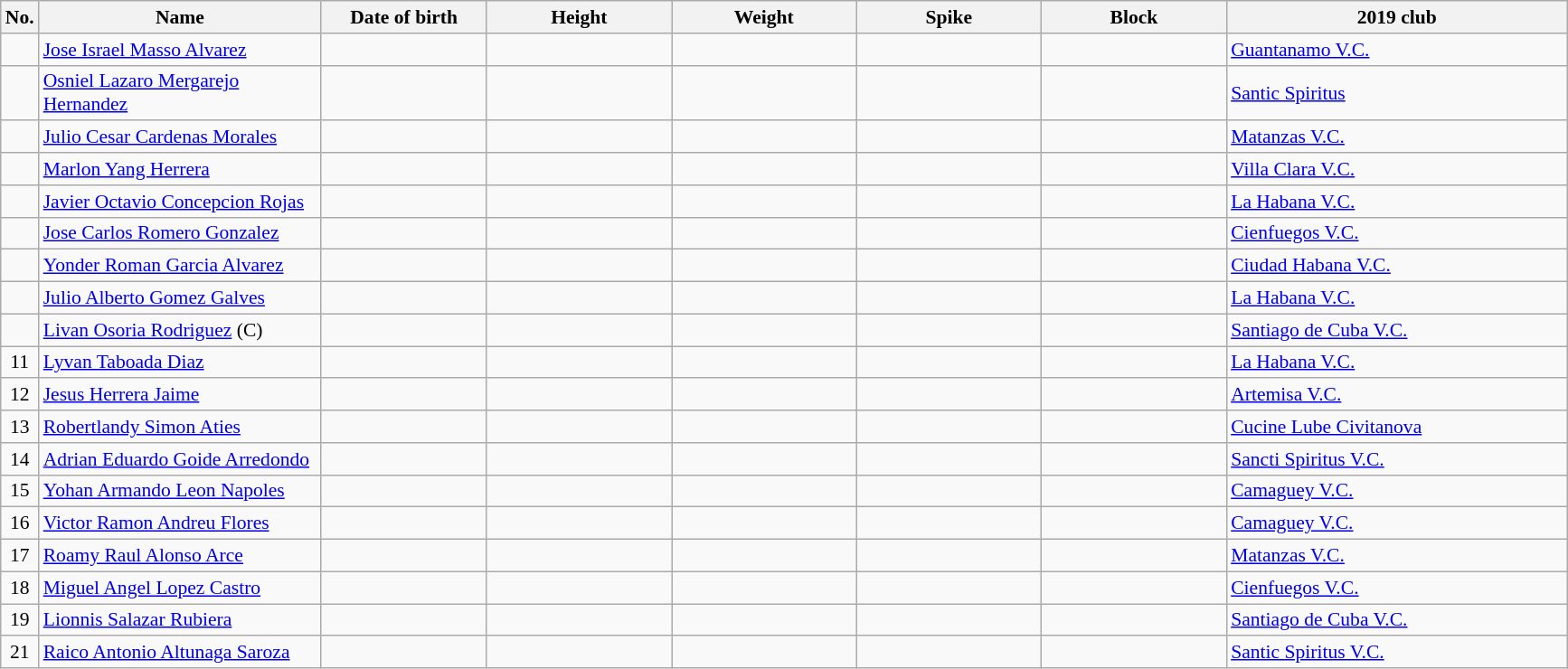<table class="wikitable sortable" style="font-size:90%; text-align:center;">
<tr>
<th>No.</th>
<th style="width:14em">Name</th>
<th style="width:8em">Date of birth</th>
<th style="width:9em">Height</th>
<th style="width:9em">Weight</th>
<th style="width:9em">Spike</th>
<th style="width:9em">Block</th>
<th style="width:17em">2019 club</th>
</tr>
<tr>
<td></td>
<td align=left><a href='#'>Jose Israel Masso Alvarez</a></td>
<td align=right></td>
<td></td>
<td></td>
<td></td>
<td></td>
<td align=left> <a href='#'>Guantanamo V.C.</a></td>
</tr>
<tr>
<td></td>
<td align=left><a href='#'>Osniel Lazaro Mergarejo Hernandez</a></td>
<td align=right></td>
<td></td>
<td></td>
<td></td>
<td></td>
<td align=left> <a href='#'>Santic Spiritus</a></td>
</tr>
<tr>
<td></td>
<td align=left><a href='#'>Julio Cesar Cardenas Morales</a></td>
<td align=right></td>
<td></td>
<td></td>
<td></td>
<td></td>
<td align=left> <a href='#'>Matanzas V.C.</a></td>
</tr>
<tr>
<td></td>
<td align=left><a href='#'>Marlon Yang Herrera</a></td>
<td align=right></td>
<td></td>
<td></td>
<td></td>
<td></td>
<td align=left> <a href='#'>Villa Clara V.C.</a></td>
</tr>
<tr>
<td></td>
<td align=left><a href='#'>Javier Octavio Concepcion Rojas</a></td>
<td align=right></td>
<td></td>
<td></td>
<td></td>
<td></td>
<td align=left> <a href='#'>La Habana V.C.</a></td>
</tr>
<tr>
<td></td>
<td align=left><a href='#'>Jose Carlos Romero Gonzalez</a></td>
<td align=right></td>
<td></td>
<td></td>
<td></td>
<td></td>
<td align=left> <a href='#'>Cienfuegos V.C.</a></td>
</tr>
<tr>
<td></td>
<td align=left><a href='#'>Yonder Roman Garcia Alvarez</a></td>
<td align=right></td>
<td></td>
<td></td>
<td></td>
<td></td>
<td align=left> <a href='#'>Ciudad Habana V.C.</a></td>
</tr>
<tr>
<td></td>
<td align=left><a href='#'>Julio Alberto Gomez Galves</a></td>
<td align=right></td>
<td></td>
<td></td>
<td></td>
<td></td>
<td align=left> <a href='#'>La Habana V.C.</a></td>
</tr>
<tr>
<td></td>
<td align=left><a href='#'>Livan Osoria Rodriguez</a> (C)</td>
<td align="right"></td>
<td></td>
<td></td>
<td></td>
<td></td>
<td align=left> <a href='#'>Santiago de Cuba V.C.</a></td>
</tr>
<tr>
<td>11</td>
<td align=left><a href='#'>Lyvan Taboada Diaz</a></td>
<td align=right></td>
<td></td>
<td></td>
<td></td>
<td></td>
<td align=left> <a href='#'>La Habana V.C.</a></td>
</tr>
<tr>
<td>12</td>
<td align=left><a href='#'>Jesus Herrera Jaime</a></td>
<td align=right></td>
<td></td>
<td></td>
<td></td>
<td></td>
<td align=left> <a href='#'>Artemisa V.C.</a></td>
</tr>
<tr>
<td>13</td>
<td align=left><a href='#'>Robertlandy Simon Aties</a></td>
<td align=right></td>
<td></td>
<td></td>
<td></td>
<td></td>
<td align=left> <a href='#'>Cucine Lube Civitanova</a></td>
</tr>
<tr>
<td>14</td>
<td align=left><a href='#'>Adrian Eduardo Goide Arredondo</a></td>
<td align=right></td>
<td></td>
<td></td>
<td></td>
<td></td>
<td align=left> <a href='#'>Sancti Spiritus V.C.</a></td>
</tr>
<tr>
<td>15</td>
<td align=left><a href='#'>Yohan Armando Leon Napoles</a></td>
<td align=right></td>
<td></td>
<td></td>
<td></td>
<td></td>
<td align=left> <a href='#'>Camaguey V.C.</a></td>
</tr>
<tr>
<td>16</td>
<td align=left><a href='#'>Victor Ramon Andreu Flores</a></td>
<td align=right></td>
<td></td>
<td></td>
<td></td>
<td></td>
<td align=left> <a href='#'>Camaguey V.C.</a></td>
</tr>
<tr>
<td>17</td>
<td align=left><a href='#'>Roamy Raul Alonso Arce</a></td>
<td align=right></td>
<td></td>
<td></td>
<td></td>
<td></td>
<td align=left> <a href='#'>Matanzas V.C.</a></td>
</tr>
<tr>
<td>18</td>
<td align=left><a href='#'>Miguel Angel Lopez Castro</a></td>
<td align=right></td>
<td></td>
<td></td>
<td></td>
<td></td>
<td align=left> <a href='#'>Cienfuegos V.C.</a></td>
</tr>
<tr>
<td>19</td>
<td align=left><a href='#'>Lionnis Salazar Rubiera</a></td>
<td align=right></td>
<td></td>
<td></td>
<td></td>
<td></td>
<td align=left> <a href='#'>Santiago de Cuba V.C.</a></td>
</tr>
<tr>
<td>21</td>
<td align=left><a href='#'>Raico Antonio Altunaga Saroza</a></td>
<td align=right></td>
<td></td>
<td></td>
<td></td>
<td></td>
<td align=left> <a href='#'>Santic Spiritus V.C.</a></td>
</tr>
</table>
